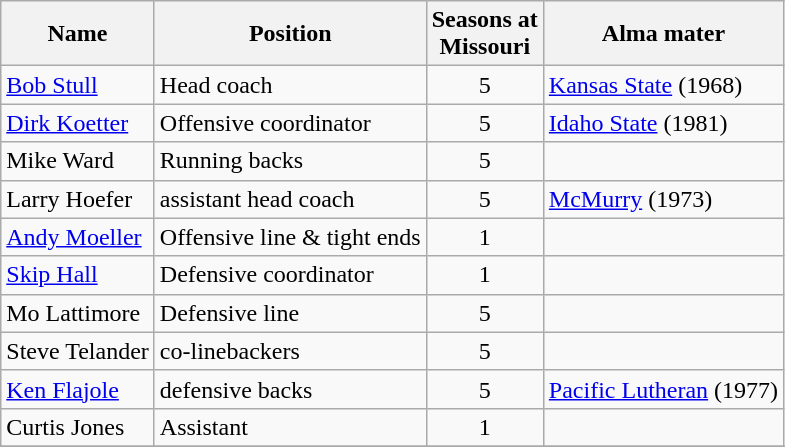<table class="wikitable">
<tr>
<th>Name</th>
<th>Position</th>
<th>Seasons at<br>Missouri</th>
<th>Alma mater</th>
</tr>
<tr>
<td><a href='#'>Bob Stull</a></td>
<td>Head coach</td>
<td align=center>5</td>
<td><a href='#'>Kansas State</a> (1968)</td>
</tr>
<tr>
<td><a href='#'>Dirk Koetter</a></td>
<td>Offensive coordinator</td>
<td align=center>5</td>
<td><a href='#'>Idaho State</a> (1981)</td>
</tr>
<tr>
<td>Mike Ward</td>
<td>Running backs</td>
<td align=center>5</td>
<td></td>
</tr>
<tr>
<td>Larry Hoefer</td>
<td>assistant head coach</td>
<td align=center>5</td>
<td><a href='#'>McMurry</a> (1973)</td>
</tr>
<tr>
<td><a href='#'>Andy Moeller</a></td>
<td>Offensive line & tight ends</td>
<td align=center>1</td>
<td></td>
</tr>
<tr>
<td><a href='#'>Skip Hall</a></td>
<td>Defensive coordinator</td>
<td align=center>1</td>
<td></td>
</tr>
<tr>
<td>Mo Lattimore</td>
<td>Defensive line</td>
<td align=center>5</td>
<td></td>
</tr>
<tr>
<td>Steve Telander</td>
<td>co-linebackers</td>
<td align=center>5</td>
<td></td>
</tr>
<tr>
<td><a href='#'>Ken Flajole</a></td>
<td>defensive backs</td>
<td align=center>5</td>
<td><a href='#'>Pacific Lutheran</a> (1977)</td>
</tr>
<tr>
<td>Curtis Jones</td>
<td>Assistant</td>
<td align=center>1</td>
<td></td>
</tr>
<tr>
</tr>
</table>
